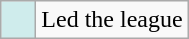<table class="wikitable">
<tr>
<td style="background:#CFECEC; width:1em"></td>
<td>Led the league</td>
</tr>
</table>
